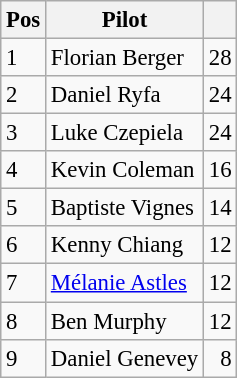<table class="wikitable" style="font-size: 95%;">
<tr>
<th>Pos</th>
<th>Pilot</th>
<th></th>
</tr>
<tr>
<td>1</td>
<td> Florian Berger</td>
<td align="right">28</td>
</tr>
<tr>
<td>2</td>
<td> Daniel Ryfa</td>
<td align="right">24</td>
</tr>
<tr>
<td>3</td>
<td> Luke Czepiela</td>
<td align="right">24</td>
</tr>
<tr>
<td>4</td>
<td> Kevin Coleman</td>
<td align="right">16</td>
</tr>
<tr>
<td>5</td>
<td> Baptiste Vignes</td>
<td align="right">14</td>
</tr>
<tr>
<td>6</td>
<td> Kenny Chiang</td>
<td align="right">12</td>
</tr>
<tr>
<td>7</td>
<td> <a href='#'>Mélanie Astles</a></td>
<td align="right">12</td>
</tr>
<tr>
<td>8</td>
<td> Ben Murphy</td>
<td align="right">12</td>
</tr>
<tr>
<td>9</td>
<td> Daniel Genevey</td>
<td align="right">8</td>
</tr>
</table>
